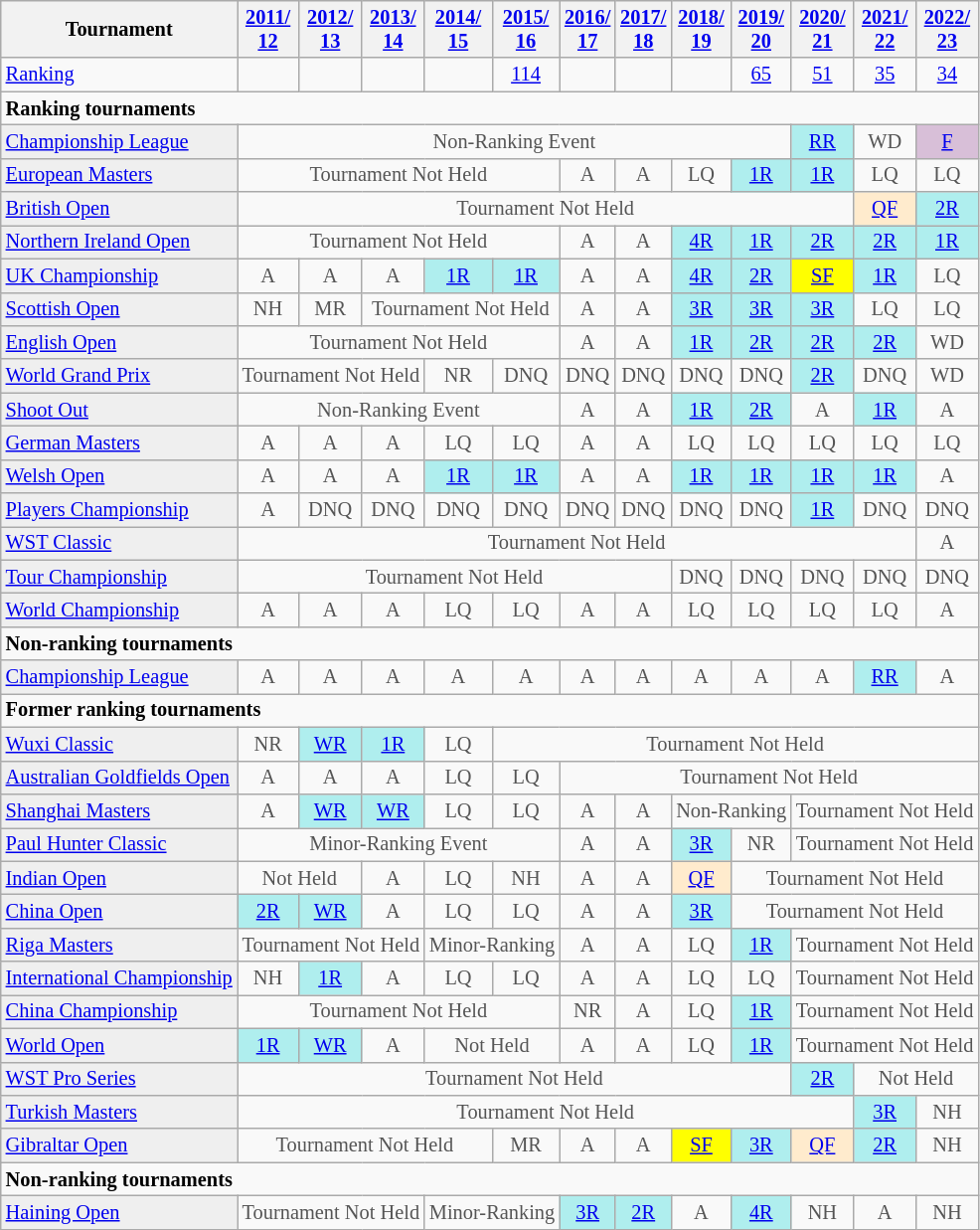<table class="wikitable" style="font-size:85%;">
<tr>
<th>Tournament</th>
<th><a href='#'>2011/<br>12</a></th>
<th><a href='#'>2012/<br>13</a></th>
<th><a href='#'>2013/<br>14</a></th>
<th><a href='#'>2014/<br>15</a></th>
<th><a href='#'>2015/<br>16</a></th>
<th><a href='#'>2016/<br>17</a></th>
<th><a href='#'>2017/<br>18</a></th>
<th><a href='#'>2018/<br>19</a></th>
<th><a href='#'>2019/<br>20</a></th>
<th><a href='#'>2020/<br>21</a></th>
<th><a href='#'>2021/<br>22</a></th>
<th><a href='#'>2022/<br>23</a></th>
</tr>
<tr>
<td><a href='#'>Ranking</a></td>
<td align="center"></td>
<td align="center"></td>
<td align="center"></td>
<td align="center"></td>
<td align="center"><a href='#'>114</a></td>
<td align="center"></td>
<td align="center"></td>
<td align="center"></td>
<td align="center"><a href='#'>65</a></td>
<td align="center"><a href='#'>51</a></td>
<td align="center"><a href='#'>35</a></td>
<td align="center"><a href='#'>34</a></td>
</tr>
<tr>
<td colspan="20"><strong>Ranking tournaments</strong></td>
</tr>
<tr>
<td style="background:#EFEFEF;"><a href='#'>Championship League</a></td>
<td align="center" colspan="9" style="color:#555555;">Non-Ranking Event</td>
<td align="center" style="background:#afeeee;"><a href='#'>RR</a></td>
<td align="center" style="color:#555555;">WD</td>
<td align="center" style="background:thistle;"><a href='#'>F</a></td>
</tr>
<tr>
<td style="background:#EFEFEF;"><a href='#'>European Masters</a></td>
<td align="center" colspan="5" style="color:#555555;">Tournament Not Held</td>
<td align="center" style="color:#555555;">A</td>
<td align="center" style="color:#555555;">A</td>
<td align="center" style="color:#555555;">LQ</td>
<td align="center" style="background:#afeeee;"><a href='#'>1R</a></td>
<td align="center" style="background:#afeeee;"><a href='#'>1R</a></td>
<td align="center" style="color:#555555;">LQ</td>
<td align="center" style="color:#555555;">LQ</td>
</tr>
<tr>
<td style="background:#EFEFEF;"><a href='#'>British Open</a></td>
<td align="center" colspan="10" style="color:#555555;">Tournament Not Held</td>
<td align="center" style="background:#ffebcd;"><a href='#'>QF</a></td>
<td align="center" style="background:#afeeee;"><a href='#'>2R</a></td>
</tr>
<tr>
<td style="background:#EFEFEF;"><a href='#'>Northern Ireland Open</a></td>
<td align="center" colspan="5" style="color:#555555;">Tournament Not Held</td>
<td align="center" style="color:#555555;">A</td>
<td align="center" style="color:#555555;">A</td>
<td align="center" style="background:#afeeee;"><a href='#'>4R</a></td>
<td align="center" style="background:#afeeee;"><a href='#'>1R</a></td>
<td align="center" style="background:#afeeee;"><a href='#'>2R</a></td>
<td align="center" style="background:#afeeee;"><a href='#'>2R</a></td>
<td align="center" style="background:#afeeee;"><a href='#'>1R</a></td>
</tr>
<tr>
<td style="background:#EFEFEF;"><a href='#'>UK Championship</a></td>
<td align="center" style="color:#555555;">A</td>
<td align="center" style="color:#555555;">A</td>
<td align="center" style="color:#555555;">A</td>
<td align="center" style="background:#afeeee;"><a href='#'>1R</a></td>
<td align="center" style="background:#afeeee;"><a href='#'>1R</a></td>
<td align="center" style="color:#555555;">A</td>
<td align="center" style="color:#555555;">A</td>
<td align="center" style="background:#afeeee;"><a href='#'>4R</a></td>
<td align="center" style="background:#afeeee;"><a href='#'>2R</a></td>
<td align="center" style="background:yellow;"><a href='#'>SF</a></td>
<td align="center" style="background:#afeeee;"><a href='#'>1R</a></td>
<td align="center" style="color:#555555;">LQ</td>
</tr>
<tr>
<td style="background:#EFEFEF;"><a href='#'>Scottish Open</a></td>
<td align="center" style="color:#555555;">NH</td>
<td align="center" style="color:#555555;">MR</td>
<td align="center" colspan="3" style="color:#555555;">Tournament Not Held</td>
<td align="center" style="color:#555555;">A</td>
<td align="center" style="color:#555555;">A</td>
<td align="center" style="background:#afeeee;"><a href='#'>3R</a></td>
<td align="center" style="background:#afeeee;"><a href='#'>3R</a></td>
<td align="center" style="background:#afeeee;"><a href='#'>3R</a></td>
<td align="center" style="color:#555555;">LQ</td>
<td align="center" style="color:#555555;">LQ</td>
</tr>
<tr>
<td style="background:#EFEFEF;"><a href='#'>English Open</a></td>
<td align="center" colspan="5" style="color:#555555;">Tournament Not Held</td>
<td align="center" style="color:#555555;">A</td>
<td align="center" style="color:#555555;">A</td>
<td align="center" style="background:#afeeee;"><a href='#'>1R</a></td>
<td align="center" style="background:#afeeee;"><a href='#'>2R</a></td>
<td align="center" style="background:#afeeee;"><a href='#'>2R</a></td>
<td align="center" style="background:#afeeee;"><a href='#'>2R</a></td>
<td align="center" style="color:#555555;">WD</td>
</tr>
<tr>
<td style="background:#EFEFEF;"><a href='#'>World Grand Prix</a></td>
<td align="center" colspan="3" style="color:#555555;">Tournament Not Held</td>
<td align="center" style="color:#555555;">NR</td>
<td align="center" style="color:#555555;">DNQ</td>
<td align="center" style="color:#555555;">DNQ</td>
<td align="center" style="color:#555555;">DNQ</td>
<td align="center" style="color:#555555;">DNQ</td>
<td align="center" style="color:#555555;">DNQ</td>
<td align="center" style="background:#afeeee;"><a href='#'>2R</a></td>
<td align="center" style="color:#555555;">DNQ</td>
<td align="center" style="color:#555555;">WD</td>
</tr>
<tr>
<td style="background:#EFEFEF;"><a href='#'>Shoot Out</a></td>
<td align="center" colspan="5" style="color:#555555;">Non-Ranking Event</td>
<td align="center" style="color:#555555;">A</td>
<td align="center" style="color:#555555;">A</td>
<td align="center" style="background:#afeeee;"><a href='#'>1R</a></td>
<td align="center" style="background:#afeeee;"><a href='#'>2R</a></td>
<td align="center" style="color:#555555;">A</td>
<td align="center" style="background:#afeeee;"><a href='#'>1R</a></td>
<td align="center" style="color:#555555;">A</td>
</tr>
<tr>
<td style="background:#EFEFEF;"><a href='#'>German Masters</a></td>
<td align="center" style="color:#555555;">A</td>
<td align="center" style="color:#555555;">A</td>
<td align="center" style="color:#555555;">A</td>
<td align="center" style="color:#555555;">LQ</td>
<td align="center" style="color:#555555;">LQ</td>
<td align="center" style="color:#555555;">A</td>
<td align="center" style="color:#555555;">A</td>
<td align="center" style="color:#555555;">LQ</td>
<td align="center" style="color:#555555;">LQ</td>
<td align="center" style="color:#555555;">LQ</td>
<td align="center" style="color:#555555;">LQ</td>
<td align="center" style="color:#555555;">LQ</td>
</tr>
<tr>
<td style="background:#EFEFEF;"><a href='#'>Welsh Open</a></td>
<td align="center" style="color:#555555;">A</td>
<td align="center" style="color:#555555;">A</td>
<td align="center" style="color:#555555;">A</td>
<td align="center" style="background:#afeeee;"><a href='#'>1R</a></td>
<td align="center" style="background:#afeeee;"><a href='#'>1R</a></td>
<td align="center" style="color:#555555;">A</td>
<td align="center" style="color:#555555;">A</td>
<td align="center" style="background:#afeeee;"><a href='#'>1R</a></td>
<td align="center" style="background:#afeeee;"><a href='#'>1R</a></td>
<td align="center" style="background:#afeeee;"><a href='#'>1R</a></td>
<td align="center" style="background:#afeeee;"><a href='#'>1R</a></td>
<td align="center" style="color:#555555;">A</td>
</tr>
<tr>
<td style="background:#EFEFEF;"><a href='#'>Players Championship</a></td>
<td align="center" style="color:#555555;">A</td>
<td align="center" style="color:#555555;">DNQ</td>
<td align="center" style="color:#555555;">DNQ</td>
<td align="center" style="color:#555555;">DNQ</td>
<td align="center" style="color:#555555;">DNQ</td>
<td align="center" style="color:#555555;">DNQ</td>
<td align="center" style="color:#555555;">DNQ</td>
<td align="center" style="color:#555555;">DNQ</td>
<td align="center" style="color:#555555;">DNQ</td>
<td align="center" style="background:#afeeee;"><a href='#'>1R</a></td>
<td align="center" style="color:#555555;">DNQ</td>
<td align="center" style="color:#555555;">DNQ</td>
</tr>
<tr>
<td style="background:#EFEFEF;"><a href='#'>WST Classic</a></td>
<td align="center" colspan="11" style="color:#555555;">Tournament Not Held</td>
<td align="center" style="color:#555555;">A</td>
</tr>
<tr>
<td style="background:#EFEFEF;"><a href='#'>Tour Championship</a></td>
<td align="center" colspan="7" style="color:#555555;">Tournament Not Held</td>
<td align="center" style="color:#555555;">DNQ</td>
<td align="center" style="color:#555555;">DNQ</td>
<td align="center" style="color:#555555;">DNQ</td>
<td align="center" style="color:#555555;">DNQ</td>
<td align="center" style="color:#555555;">DNQ</td>
</tr>
<tr>
<td style="background:#EFEFEF;"><a href='#'>World Championship</a></td>
<td align="center" style="color:#555555;">A</td>
<td align="center" style="color:#555555;">A</td>
<td align="center" style="color:#555555;">A</td>
<td align="center" style="color:#555555;">LQ</td>
<td align="center" style="color:#555555;">LQ</td>
<td align="center" style="color:#555555;">A</td>
<td align="center" style="color:#555555;">A</td>
<td align="center" style="color:#555555;">LQ</td>
<td align="center" style="color:#555555;">LQ</td>
<td align="center" style="color:#555555;">LQ</td>
<td align="center" style="color:#555555;">LQ</td>
<td align="center" style="color:#555555;">A</td>
</tr>
<tr>
<td colspan="20"><strong>Non-ranking tournaments</strong></td>
</tr>
<tr>
<td style="background:#EFEFEF;"><a href='#'>Championship League</a></td>
<td align="center" style="color:#555555;">A</td>
<td align="center" style="color:#555555;">A</td>
<td align="center" style="color:#555555;">A</td>
<td align="center" style="color:#555555;">A</td>
<td align="center" style="color:#555555;">A</td>
<td align="center" style="color:#555555;">A</td>
<td align="center" style="color:#555555;">A</td>
<td align="center" style="color:#555555;">A</td>
<td align="center" style="color:#555555;">A</td>
<td align="center" style="color:#555555;">A</td>
<td align="center" style="background:#afeeee;"><a href='#'>RR</a></td>
<td align="center" style="color:#555555;">A</td>
</tr>
<tr>
<td colspan="20"><strong>Former ranking tournaments</strong></td>
</tr>
<tr>
<td style="background:#EFEFEF;"><a href='#'>Wuxi Classic</a></td>
<td align="center" style="color:#555555;">NR</td>
<td align="center" style="background:#afeeee;"><a href='#'>WR</a></td>
<td align="center" style="background:#afeeee;"><a href='#'>1R</a></td>
<td align="center" style="color:#555555;">LQ</td>
<td align="center" colspan="20" style="color:#555555;">Tournament Not Held</td>
</tr>
<tr>
<td style="background:#EFEFEF;"><a href='#'>Australian Goldfields Open</a></td>
<td align="center" style="color:#555555;">A</td>
<td align="center" style="color:#555555;">A</td>
<td align="center" style="color:#555555;">A</td>
<td align="center" style="color:#555555;">LQ</td>
<td align="center" style="color:#555555;">LQ</td>
<td align="center" colspan="20" style="color:#555555;">Tournament Not Held</td>
</tr>
<tr>
<td style="background:#EFEFEF;"><a href='#'>Shanghai Masters</a></td>
<td align="center" style="color:#555555;">A</td>
<td align="center" style="background:#afeeee;"><a href='#'>WR</a></td>
<td align="center" style="background:#afeeee;"><a href='#'>WR</a></td>
<td align="center" style="color:#555555;">LQ</td>
<td align="center" style="color:#555555;">LQ</td>
<td align="center" style="color:#555555;">A</td>
<td align="center" style="color:#555555;">A</td>
<td align="center" colspan="2" style="color:#555555;">Non-Ranking</td>
<td align="center" colspan="3" style="color:#555555;">Tournament Not Held</td>
</tr>
<tr>
<td style="background:#EFEFEF;"><a href='#'>Paul Hunter Classic</a></td>
<td align="center" colspan="5" style="color:#555555;">Minor-Ranking Event</td>
<td align="center" style="color:#555555;">A</td>
<td align="center" style="color:#555555;">A</td>
<td align="center" style="background:#afeeee;"><a href='#'>3R</a></td>
<td align="center" style="color:#555555;">NR</td>
<td align="center" colspan="3" style="color:#555555;">Tournament Not Held</td>
</tr>
<tr>
<td style="background:#EFEFEF;"><a href='#'>Indian Open</a></td>
<td align="center" colspan="2" style="color:#555555;">Not Held</td>
<td align="center" style="color:#555555;">A</td>
<td align="center" style="color:#555555;">LQ</td>
<td align="center" style="color:#555555;">NH</td>
<td align="center" style="color:#555555;">A</td>
<td align="center" style="color:#555555;">A</td>
<td align="center" style="background:#ffebcd;"><a href='#'>QF</a></td>
<td align="center" colspan="4" style="color:#555555;">Tournament Not Held</td>
</tr>
<tr>
<td style="background:#EFEFEF;"><a href='#'>China Open</a></td>
<td align="center" style="background:#afeeee;"><a href='#'>2R</a></td>
<td align="center" style="background:#afeeee;"><a href='#'>WR</a></td>
<td align="center" style="color:#555555;">A</td>
<td align="center" style="color:#555555;">LQ</td>
<td align="center" style="color:#555555;">LQ</td>
<td align="center" style="color:#555555;">A</td>
<td align="center" style="color:#555555;">A</td>
<td align="center" style="background:#afeeee;"><a href='#'>3R</a></td>
<td align="center" colspan="4" style="color:#555555;">Tournament Not Held</td>
</tr>
<tr>
<td style="background:#EFEFEF;"><a href='#'>Riga Masters</a></td>
<td align="center" colspan="3" style="color:#555555;">Tournament Not Held</td>
<td align="center" colspan="2" style="color:#555555;">Minor-Ranking</td>
<td align="center" style="color:#555555;">A</td>
<td align="center" style="color:#555555;">A</td>
<td align="center" style="color:#555555;">LQ</td>
<td align="center" style="background:#afeeee;"><a href='#'>1R</a></td>
<td align="center" colspan="3" style="color:#555555;">Tournament Not Held</td>
</tr>
<tr>
<td style="background:#EFEFEF;"><a href='#'>International Championship</a></td>
<td align="center" style="color:#555555;">NH</td>
<td align="center" style="background:#afeeee;"><a href='#'>1R</a></td>
<td align="center" style="color:#555555;">A</td>
<td align="center" style="color:#555555;">LQ</td>
<td align="center" style="color:#555555;">LQ</td>
<td align="center" style="color:#555555;">A</td>
<td align="center" style="color:#555555;">A</td>
<td align="center" style="color:#555555;">LQ</td>
<td align="center" style="color:#555555;">LQ</td>
<td align="center" colspan="3" style="color:#555555;">Tournament Not Held</td>
</tr>
<tr>
<td style="background:#EFEFEF;"><a href='#'>China Championship</a></td>
<td align="center" colspan="5" style="color:#555555;">Tournament Not Held</td>
<td align="center" style="color:#555555;">NR</td>
<td align="center" style="color:#555555;">A</td>
<td align="center" style="color:#555555;">LQ</td>
<td align="center" style="background:#afeeee;"><a href='#'>1R</a></td>
<td align="center" colspan="3" style="color:#555555;">Tournament Not Held</td>
</tr>
<tr>
<td style="background:#EFEFEF;"><a href='#'>World Open</a></td>
<td align="center" style="background:#afeeee;"><a href='#'>1R</a></td>
<td align="center" style="background:#afeeee;"><a href='#'>WR</a></td>
<td align="center" style="color:#555555;">A</td>
<td align="center" colspan="2" style="color:#555555;">Not Held</td>
<td align="center" style="color:#555555;">A</td>
<td align="center" style="color:#555555;">A</td>
<td align="center" style="color:#555555;">LQ</td>
<td align="center" style="background:#afeeee;"><a href='#'>1R</a></td>
<td align="center" colspan="3" style="color:#555555;">Tournament Not Held</td>
</tr>
<tr>
<td style="background:#EFEFEF;"><a href='#'>WST Pro Series</a></td>
<td align="center" colspan="9" style="color:#555555;">Tournament Not Held</td>
<td align="center" style="background:#afeeee;"><a href='#'>2R</a></td>
<td align="center" colspan="2" style="color:#555555;">Not Held</td>
</tr>
<tr>
<td style="background:#EFEFEF;"><a href='#'>Turkish Masters</a></td>
<td align="center" colspan="10" style="color:#555555;">Tournament Not Held</td>
<td align="center" style="background:#afeeee;"><a href='#'>3R</a></td>
<td align="center" style="color:#555555;">NH</td>
</tr>
<tr>
<td style="background:#EFEFEF;"><a href='#'>Gibraltar Open</a></td>
<td align="center" colspan="4" style="color:#555555;">Tournament Not Held</td>
<td align="center" style="color:#555555;">MR</td>
<td align="center" style="color:#555555;">A</td>
<td align="center" style="color:#555555;">A</td>
<td align="center" style="background:yellow;"><a href='#'>SF</a></td>
<td align="center" style="background:#afeeee;"><a href='#'>3R</a></td>
<td align="center" style="background:#ffebcd;"><a href='#'>QF</a></td>
<td align="center" style="background:#afeeee;"><a href='#'>2R</a></td>
<td align="center" style="color:#555555;">NH</td>
</tr>
<tr>
<td colspan="20"><strong>Non-ranking tournaments</strong></td>
</tr>
<tr>
<td style="background:#EFEFEF;"><a href='#'>Haining Open</a></td>
<td align="center" colspan="3" style="color:#555555;">Tournament Not Held</td>
<td align="center" colspan="2" style="color:#555555;">Minor-Ranking</td>
<td align="center" style="background:#afeeee;"><a href='#'>3R</a></td>
<td align="center" style="background:#afeeee;"><a href='#'>2R</a></td>
<td align="center" style="color:#555555;">A</td>
<td align="center" style="background:#afeeee;"><a href='#'>4R</a></td>
<td align="center" style="color:#555555;">NH</td>
<td align="center" style="color:#555555;">A</td>
<td align="center" style="color:#555555;">NH</td>
</tr>
</table>
